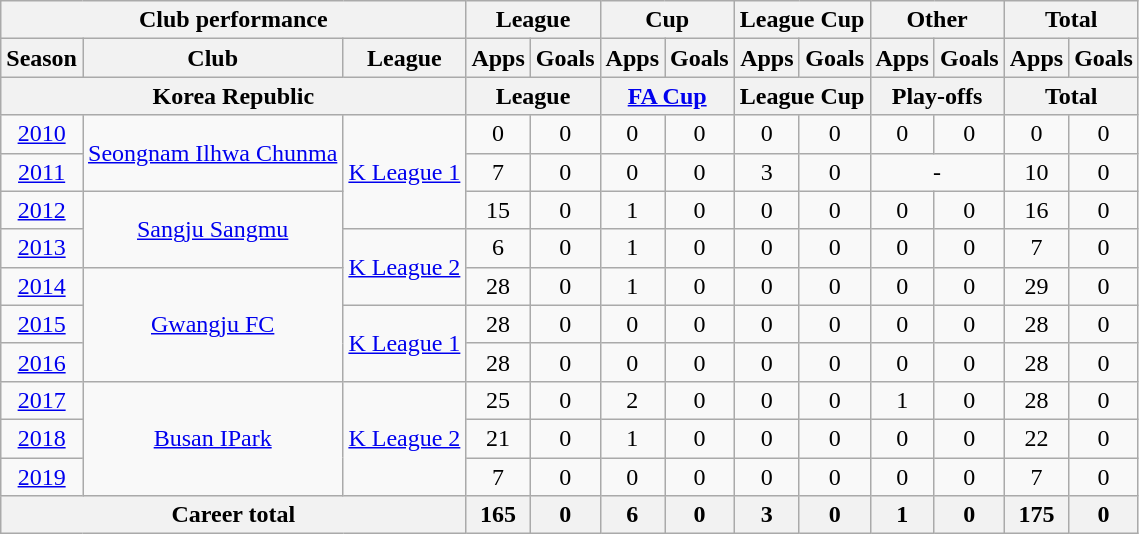<table class="wikitable" style="text-align:center;">
<tr>
<th colspan=3>Club performance</th>
<th colspan=2>League</th>
<th colspan=2>Cup</th>
<th colspan=2>League Cup</th>
<th colspan=2>Other</th>
<th colspan=2>Total</th>
</tr>
<tr>
<th>Season</th>
<th>Club</th>
<th>League</th>
<th>Apps</th>
<th>Goals</th>
<th>Apps</th>
<th>Goals</th>
<th>Apps</th>
<th>Goals</th>
<th>Apps</th>
<th>Goals</th>
<th>Apps</th>
<th>Goals</th>
</tr>
<tr>
<th colspan=3>Korea Republic</th>
<th colspan=2>League</th>
<th colspan=2><a href='#'>FA Cup</a></th>
<th colspan=2>League Cup</th>
<th colspan=2>Play-offs</th>
<th colspan=2>Total</th>
</tr>
<tr>
<td><a href='#'>2010</a></td>
<td rowspan=2><a href='#'>Seongnam Ilhwa Chunma</a></td>
<td rowspan=3><a href='#'>K League 1</a></td>
<td>0</td>
<td>0</td>
<td>0</td>
<td>0</td>
<td>0</td>
<td>0</td>
<td>0</td>
<td>0</td>
<td>0</td>
<td>0</td>
</tr>
<tr>
<td><a href='#'>2011</a></td>
<td>7</td>
<td>0</td>
<td>0</td>
<td>0</td>
<td>3</td>
<td>0</td>
<td colspan="2">-</td>
<td>10</td>
<td>0</td>
</tr>
<tr>
<td><a href='#'>2012</a></td>
<td rowspan=2><a href='#'>Sangju Sangmu</a></td>
<td>15</td>
<td>0</td>
<td>1</td>
<td>0</td>
<td>0</td>
<td>0</td>
<td>0</td>
<td>0</td>
<td>16</td>
<td>0</td>
</tr>
<tr>
<td><a href='#'>2013</a></td>
<td rowspan=2><a href='#'>K League 2</a></td>
<td>6</td>
<td>0</td>
<td>1</td>
<td>0</td>
<td>0</td>
<td>0</td>
<td>0</td>
<td>0</td>
<td>7</td>
<td>0</td>
</tr>
<tr>
<td><a href='#'>2014</a></td>
<td rowspan=3><a href='#'>Gwangju FC</a></td>
<td>28</td>
<td>0</td>
<td>1</td>
<td>0</td>
<td>0</td>
<td>0</td>
<td>0</td>
<td>0</td>
<td>29</td>
<td>0</td>
</tr>
<tr>
<td><a href='#'>2015</a></td>
<td rowspan=2><a href='#'>K League 1</a></td>
<td>28</td>
<td>0</td>
<td>0</td>
<td>0</td>
<td>0</td>
<td>0</td>
<td>0</td>
<td>0</td>
<td>28</td>
<td>0</td>
</tr>
<tr>
<td><a href='#'>2016</a></td>
<td>28</td>
<td>0</td>
<td>0</td>
<td>0</td>
<td>0</td>
<td>0</td>
<td>0</td>
<td>0</td>
<td>28</td>
<td>0</td>
</tr>
<tr>
<td><a href='#'>2017</a></td>
<td rowspan=3><a href='#'>Busan IPark</a></td>
<td rowspan=3><a href='#'>K League 2</a></td>
<td>25</td>
<td>0</td>
<td>2</td>
<td>0</td>
<td>0</td>
<td>0</td>
<td>1</td>
<td>0</td>
<td>28</td>
<td>0</td>
</tr>
<tr>
<td><a href='#'>2018</a></td>
<td>21</td>
<td>0</td>
<td>1</td>
<td>0</td>
<td>0</td>
<td>0</td>
<td>0</td>
<td>0</td>
<td>22</td>
<td>0</td>
</tr>
<tr>
<td><a href='#'>2019</a></td>
<td>7</td>
<td>0</td>
<td>0</td>
<td>0</td>
<td>0</td>
<td>0</td>
<td>0</td>
<td>0</td>
<td>7</td>
<td>0</td>
</tr>
<tr>
<th colspan=3>Career total</th>
<th>165</th>
<th>0</th>
<th>6</th>
<th>0</th>
<th>3</th>
<th>0</th>
<th>1</th>
<th>0</th>
<th>175</th>
<th>0</th>
</tr>
</table>
